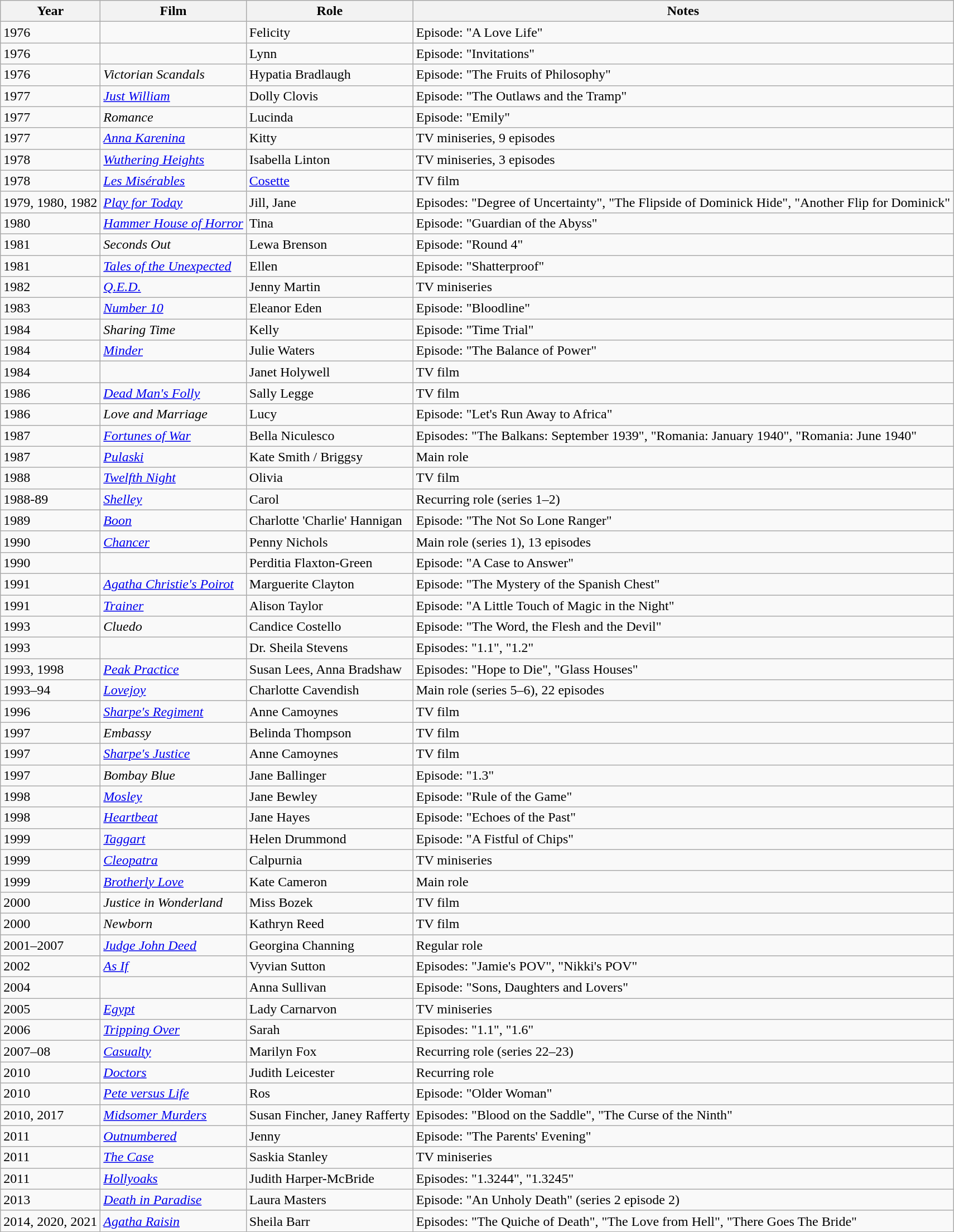<table class="wikitable">
<tr>
<th>Year</th>
<th>Film</th>
<th>Role</th>
<th>Notes</th>
</tr>
<tr>
<td>1976</td>
<td><em></em></td>
<td>Felicity</td>
<td>Episode: "A Love Life"</td>
</tr>
<tr>
<td>1976</td>
<td><em></em></td>
<td>Lynn</td>
<td>Episode: "Invitations"</td>
</tr>
<tr>
<td>1976</td>
<td><em>Victorian Scandals</em></td>
<td>Hypatia Bradlaugh</td>
<td>Episode: "The Fruits of Philosophy"</td>
</tr>
<tr>
<td>1977</td>
<td><em><a href='#'>Just William</a></em></td>
<td>Dolly Clovis</td>
<td>Episode: "The Outlaws and the Tramp"</td>
</tr>
<tr>
<td>1977</td>
<td><em>Romance</em></td>
<td>Lucinda</td>
<td>Episode: "Emily"</td>
</tr>
<tr>
<td>1977</td>
<td><em><a href='#'>Anna Karenina</a></em></td>
<td>Kitty</td>
<td>TV miniseries, 9 episodes</td>
</tr>
<tr>
<td>1978</td>
<td><em><a href='#'>Wuthering Heights</a></em></td>
<td>Isabella Linton</td>
<td>TV miniseries, 3 episodes</td>
</tr>
<tr>
<td>1978</td>
<td><em><a href='#'>Les Misérables</a></em></td>
<td><a href='#'>Cosette</a></td>
<td>TV film</td>
</tr>
<tr>
<td>1979, 1980, 1982</td>
<td><em><a href='#'>Play for Today</a></em></td>
<td>Jill, Jane</td>
<td>Episodes: "Degree of Uncertainty", "The Flipside of Dominick Hide", "Another Flip for Dominick"</td>
</tr>
<tr>
<td>1980</td>
<td><em><a href='#'>Hammer House of Horror</a></em></td>
<td>Tina</td>
<td>Episode: "Guardian of the Abyss"</td>
</tr>
<tr>
<td>1981</td>
<td><em>Seconds Out</em></td>
<td>Lewa Brenson</td>
<td>Episode: "Round 4"</td>
</tr>
<tr>
<td>1981</td>
<td><em><a href='#'>Tales of the Unexpected</a></em></td>
<td>Ellen</td>
<td>Episode: "Shatterproof"</td>
</tr>
<tr>
<td>1982</td>
<td><em><a href='#'>Q.E.D.</a></em></td>
<td>Jenny Martin</td>
<td>TV miniseries</td>
</tr>
<tr>
<td>1983</td>
<td><em><a href='#'>Number 10</a></em></td>
<td>Eleanor Eden</td>
<td>Episode: "Bloodline"</td>
</tr>
<tr>
<td>1984</td>
<td><em>Sharing Time</em></td>
<td>Kelly</td>
<td>Episode: "Time Trial"</td>
</tr>
<tr>
<td>1984</td>
<td><em><a href='#'>Minder</a></em></td>
<td>Julie Waters</td>
<td>Episode: "The Balance of Power"</td>
</tr>
<tr>
<td>1984</td>
<td><em></em></td>
<td>Janet Holywell</td>
<td>TV film</td>
</tr>
<tr>
<td>1986</td>
<td><em><a href='#'>Dead Man's Folly</a></em></td>
<td>Sally Legge</td>
<td>TV film</td>
</tr>
<tr>
<td>1986</td>
<td><em>Love and Marriage</em></td>
<td>Lucy</td>
<td>Episode: "Let's Run Away to Africa"</td>
</tr>
<tr>
<td>1987</td>
<td><em><a href='#'>Fortunes of War</a></em></td>
<td>Bella Niculesco</td>
<td>Episodes: "The Balkans: September 1939", "Romania: January 1940", "Romania: June 1940"</td>
</tr>
<tr>
<td>1987</td>
<td><em><a href='#'>Pulaski</a></em></td>
<td>Kate Smith / Briggsy</td>
<td>Main role</td>
</tr>
<tr>
<td>1988</td>
<td><em><a href='#'>Twelfth Night</a></em></td>
<td>Olivia</td>
<td>TV film</td>
</tr>
<tr>
<td>1988-89</td>
<td><em><a href='#'>Shelley</a></em></td>
<td>Carol</td>
<td>Recurring role (series 1–2)</td>
</tr>
<tr>
<td>1989</td>
<td><em><a href='#'>Boon</a></em></td>
<td>Charlotte 'Charlie' Hannigan</td>
<td>Episode: "The Not So Lone Ranger"</td>
</tr>
<tr>
<td>1990</td>
<td><em><a href='#'>Chancer</a></em></td>
<td>Penny Nichols</td>
<td>Main role (series 1), 13 episodes</td>
</tr>
<tr>
<td>1990</td>
<td><em></em></td>
<td>Perditia Flaxton-Green</td>
<td>Episode: "A Case to Answer"</td>
</tr>
<tr>
<td>1991</td>
<td><em><a href='#'>Agatha Christie's Poirot</a></em></td>
<td>Marguerite Clayton</td>
<td>Episode: "The Mystery of the Spanish Chest"</td>
</tr>
<tr>
<td>1991</td>
<td><em><a href='#'>Trainer</a></em></td>
<td>Alison Taylor</td>
<td>Episode: "A Little Touch of Magic in the Night"</td>
</tr>
<tr>
<td>1993</td>
<td><em>Cluedo</em></td>
<td>Candice Costello</td>
<td>Episode: "The Word, the Flesh and the Devil"</td>
</tr>
<tr>
<td>1993</td>
<td><em></em></td>
<td>Dr. Sheila Stevens</td>
<td>Episodes: "1.1", "1.2"</td>
</tr>
<tr>
<td>1993, 1998</td>
<td><em><a href='#'>Peak Practice</a></em></td>
<td>Susan Lees, Anna Bradshaw</td>
<td>Episodes: "Hope to Die", "Glass Houses"</td>
</tr>
<tr>
<td>1993–94</td>
<td><em><a href='#'>Lovejoy</a></em></td>
<td>Charlotte Cavendish</td>
<td>Main role (series 5–6), 22 episodes</td>
</tr>
<tr>
<td>1996</td>
<td><em><a href='#'>Sharpe's Regiment</a></em></td>
<td>Anne Camoynes</td>
<td>TV film</td>
</tr>
<tr>
<td>1997</td>
<td><em>Embassy</em></td>
<td>Belinda Thompson</td>
<td>TV film</td>
</tr>
<tr>
<td>1997</td>
<td><em><a href='#'>Sharpe's Justice</a></em></td>
<td>Anne Camoynes</td>
<td>TV film</td>
</tr>
<tr>
<td>1997</td>
<td><em>Bombay Blue</em></td>
<td>Jane Ballinger</td>
<td>Episode: "1.3"</td>
</tr>
<tr>
<td>1998</td>
<td><em><a href='#'>Mosley</a></em></td>
<td>Jane Bewley</td>
<td>Episode: "Rule of the Game"</td>
</tr>
<tr>
<td>1998</td>
<td><em><a href='#'>Heartbeat</a></em></td>
<td>Jane Hayes</td>
<td>Episode: "Echoes of the Past"</td>
</tr>
<tr>
<td>1999</td>
<td><em><a href='#'>Taggart</a></em></td>
<td>Helen Drummond</td>
<td>Episode: "A Fistful of Chips"</td>
</tr>
<tr>
<td>1999</td>
<td><em><a href='#'>Cleopatra</a></em></td>
<td>Calpurnia</td>
<td>TV miniseries</td>
</tr>
<tr>
<td>1999</td>
<td><em><a href='#'>Brotherly Love</a></em></td>
<td>Kate Cameron</td>
<td>Main role</td>
</tr>
<tr>
<td>2000</td>
<td><em>Justice in Wonderland</em></td>
<td>Miss Bozek</td>
<td>TV film</td>
</tr>
<tr>
<td>2000</td>
<td><em>Newborn</em></td>
<td>Kathryn Reed</td>
<td>TV film</td>
</tr>
<tr>
<td>2001–2007</td>
<td><em><a href='#'>Judge John Deed</a></em></td>
<td>Georgina Channing</td>
<td>Regular role</td>
</tr>
<tr>
<td>2002</td>
<td><em><a href='#'>As If</a></em></td>
<td>Vyvian Sutton</td>
<td>Episodes: "Jamie's POV", "Nikki's POV"</td>
</tr>
<tr>
<td>2004</td>
<td><em></em></td>
<td>Anna Sullivan</td>
<td>Episode: "Sons, Daughters and Lovers"</td>
</tr>
<tr>
<td>2005</td>
<td><em><a href='#'>Egypt</a></em></td>
<td>Lady Carnarvon</td>
<td>TV miniseries</td>
</tr>
<tr>
<td>2006</td>
<td><em><a href='#'>Tripping Over</a></em></td>
<td>Sarah</td>
<td>Episodes: "1.1", "1.6"</td>
</tr>
<tr>
<td>2007–08</td>
<td><em><a href='#'>Casualty</a></em></td>
<td>Marilyn Fox</td>
<td>Recurring role (series 22–23)</td>
</tr>
<tr>
<td>2010</td>
<td><em><a href='#'>Doctors</a></em></td>
<td>Judith Leicester</td>
<td>Recurring role</td>
</tr>
<tr>
<td>2010</td>
<td><em><a href='#'>Pete versus Life</a></em></td>
<td>Ros</td>
<td>Episode: "Older Woman"</td>
</tr>
<tr>
<td>2010, 2017</td>
<td><em><a href='#'>Midsomer Murders</a></em></td>
<td>Susan Fincher, Janey Rafferty</td>
<td>Episodes: "Blood on the Saddle", "The Curse of the Ninth"</td>
</tr>
<tr>
<td>2011</td>
<td><em><a href='#'>Outnumbered</a></em></td>
<td>Jenny</td>
<td>Episode: "The Parents' Evening"</td>
</tr>
<tr>
<td>2011</td>
<td><em><a href='#'>The Case</a></em></td>
<td>Saskia Stanley</td>
<td>TV miniseries</td>
</tr>
<tr>
<td>2011</td>
<td><em><a href='#'>Hollyoaks</a></em></td>
<td>Judith Harper-McBride</td>
<td>Episodes: "1.3244", "1.3245"</td>
</tr>
<tr>
<td>2013</td>
<td><em><a href='#'>Death in Paradise</a></em></td>
<td>Laura Masters</td>
<td>Episode: "An Unholy Death" (series 2 episode 2)</td>
</tr>
<tr>
<td>2014, 2020, 2021</td>
<td><em><a href='#'>Agatha Raisin</a></em></td>
<td>Sheila Barr</td>
<td>Episodes: "The Quiche of Death", "The Love from Hell", "There Goes The Bride"</td>
</tr>
</table>
